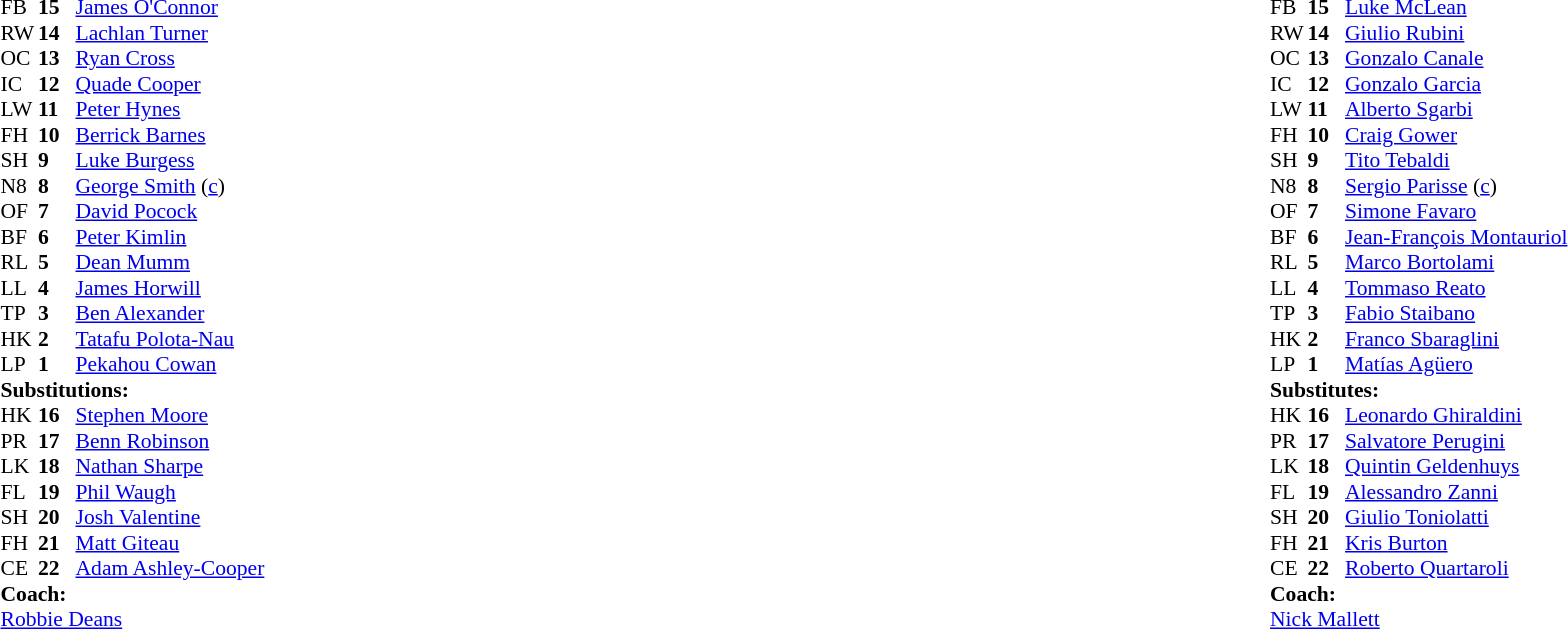<table width="100%">
<tr>
<td valign="top" width="50%"><br><table style="font-size: 90%" cellspacing="0" cellpadding="0">
<tr>
<th width="25"></th>
<th width="25"></th>
</tr>
<tr>
<td>FB</td>
<td><strong>15</strong></td>
<td><a href='#'>James O'Connor</a></td>
</tr>
<tr>
<td>RW</td>
<td><strong>14</strong></td>
<td><a href='#'>Lachlan Turner</a></td>
</tr>
<tr>
<td>OC</td>
<td><strong>13</strong></td>
<td><a href='#'>Ryan Cross</a></td>
</tr>
<tr>
<td>IC</td>
<td><strong>12</strong></td>
<td><a href='#'>Quade Cooper</a></td>
</tr>
<tr>
<td>LW</td>
<td><strong>11</strong></td>
<td><a href='#'>Peter Hynes</a></td>
</tr>
<tr>
<td>FH</td>
<td><strong>10</strong></td>
<td><a href='#'>Berrick Barnes</a></td>
</tr>
<tr>
<td>SH</td>
<td><strong>9</strong></td>
<td><a href='#'>Luke Burgess</a></td>
</tr>
<tr>
<td>N8</td>
<td><strong>8</strong></td>
<td><a href='#'>George Smith</a> (<a href='#'>c</a>)</td>
</tr>
<tr>
<td>OF</td>
<td><strong>7</strong></td>
<td><a href='#'>David Pocock</a></td>
</tr>
<tr>
<td>BF</td>
<td><strong>6</strong></td>
<td><a href='#'>Peter Kimlin</a></td>
</tr>
<tr>
<td>RL</td>
<td><strong>5</strong></td>
<td><a href='#'>Dean Mumm</a></td>
</tr>
<tr>
<td>LL</td>
<td><strong>4</strong></td>
<td><a href='#'>James Horwill</a></td>
</tr>
<tr>
<td>TP</td>
<td><strong>3</strong></td>
<td><a href='#'>Ben Alexander</a></td>
</tr>
<tr>
<td>HK</td>
<td><strong>2</strong></td>
<td><a href='#'>Tatafu Polota-Nau</a></td>
</tr>
<tr>
<td>LP</td>
<td><strong>1</strong></td>
<td><a href='#'>Pekahou Cowan</a></td>
</tr>
<tr>
<td colspan=3><strong>Substitutions:</strong></td>
</tr>
<tr>
<td>HK</td>
<td><strong>16</strong></td>
<td><a href='#'>Stephen Moore</a></td>
</tr>
<tr>
<td>PR</td>
<td><strong>17</strong></td>
<td><a href='#'>Benn Robinson</a></td>
</tr>
<tr>
<td>LK</td>
<td><strong>18</strong></td>
<td><a href='#'>Nathan Sharpe</a></td>
</tr>
<tr>
<td>FL</td>
<td><strong>19</strong></td>
<td><a href='#'>Phil Waugh</a></td>
</tr>
<tr>
<td>SH</td>
<td><strong>20</strong></td>
<td><a href='#'>Josh Valentine</a></td>
</tr>
<tr>
<td>FH</td>
<td><strong>21</strong></td>
<td><a href='#'>Matt Giteau</a></td>
</tr>
<tr>
<td>CE</td>
<td><strong>22</strong></td>
<td><a href='#'>Adam Ashley-Cooper</a></td>
</tr>
<tr>
<td colspan="3"><strong>Coach:</strong></td>
</tr>
<tr>
<td colspan="4"> <a href='#'>Robbie Deans</a></td>
</tr>
</table>
</td>
<td valign="top"></td>
<td valign="top" width="50%"><br><table style="font-size: 90%" cellspacing="0" cellpadding="0" align="center">
<tr>
<th width="25"></th>
<th width="25"></th>
</tr>
<tr>
<td>FB</td>
<td><strong>15</strong></td>
<td><a href='#'>Luke McLean</a></td>
</tr>
<tr>
<td>RW</td>
<td><strong>14</strong></td>
<td><a href='#'>Giulio Rubini</a></td>
</tr>
<tr>
<td>OC</td>
<td><strong>13</strong></td>
<td><a href='#'>Gonzalo Canale</a></td>
</tr>
<tr>
<td>IC</td>
<td><strong>12</strong></td>
<td><a href='#'>Gonzalo Garcia</a></td>
</tr>
<tr>
<td>LW</td>
<td><strong>11</strong></td>
<td><a href='#'>Alberto Sgarbi</a></td>
</tr>
<tr>
<td>FH</td>
<td><strong>10</strong></td>
<td><a href='#'>Craig Gower</a></td>
</tr>
<tr>
<td>SH</td>
<td><strong>9</strong></td>
<td><a href='#'>Tito Tebaldi</a></td>
</tr>
<tr>
<td>N8</td>
<td><strong>8</strong></td>
<td><a href='#'>Sergio Parisse</a> (<a href='#'>c</a>)</td>
</tr>
<tr>
<td>OF</td>
<td><strong>7</strong></td>
<td><a href='#'>Simone Favaro</a></td>
</tr>
<tr>
<td>BF</td>
<td><strong>6</strong></td>
<td><a href='#'>Jean-François Montauriol</a></td>
</tr>
<tr>
<td>RL</td>
<td><strong>5</strong></td>
<td><a href='#'>Marco Bortolami</a></td>
</tr>
<tr>
<td>LL</td>
<td><strong>4</strong></td>
<td><a href='#'>Tommaso Reato</a></td>
</tr>
<tr>
<td>TP</td>
<td><strong>3</strong></td>
<td><a href='#'>Fabio Staibano</a></td>
</tr>
<tr>
<td>HK</td>
<td><strong>2</strong></td>
<td><a href='#'>Franco Sbaraglini</a></td>
</tr>
<tr>
<td>LP</td>
<td><strong>1</strong></td>
<td><a href='#'>Matías Agüero</a></td>
</tr>
<tr>
<td colspan=3><strong>Substitutes:</strong></td>
</tr>
<tr>
<td>HK</td>
<td><strong>16</strong></td>
<td><a href='#'>Leonardo Ghiraldini</a></td>
</tr>
<tr>
<td>PR</td>
<td><strong>17</strong></td>
<td><a href='#'>Salvatore Perugini</a></td>
</tr>
<tr>
<td>LK</td>
<td><strong>18</strong></td>
<td><a href='#'>Quintin Geldenhuys</a></td>
</tr>
<tr>
<td>FL</td>
<td><strong>19</strong></td>
<td><a href='#'>Alessandro Zanni</a></td>
</tr>
<tr>
<td>SH</td>
<td><strong>20</strong></td>
<td><a href='#'>Giulio Toniolatti</a></td>
</tr>
<tr>
<td>FH</td>
<td><strong>21</strong></td>
<td><a href='#'>Kris Burton</a></td>
</tr>
<tr>
<td>CE</td>
<td><strong>22</strong></td>
<td><a href='#'>Roberto Quartaroli</a></td>
</tr>
<tr>
<td colspan="3"><strong>Coach:</strong></td>
</tr>
<tr>
<td colspan="4"> <a href='#'>Nick Mallett</a></td>
</tr>
</table>
</td>
</tr>
</table>
